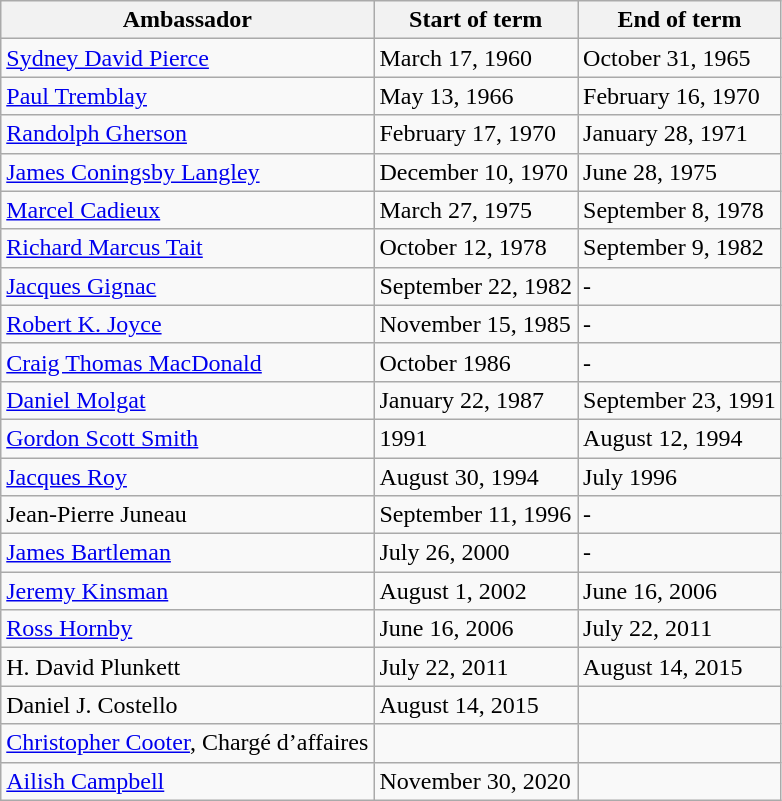<table class="wikitable">
<tr>
<th>Ambassador</th>
<th>Start of term</th>
<th>End of term</th>
</tr>
<tr>
<td><a href='#'>Sydney David Pierce</a></td>
<td>March 17, 1960</td>
<td>October 31, 1965</td>
</tr>
<tr>
<td><a href='#'>Paul Tremblay</a></td>
<td>May 13, 1966</td>
<td>February 16, 1970</td>
</tr>
<tr>
<td><a href='#'>Randolph Gherson</a></td>
<td>February 17, 1970</td>
<td>January 28, 1971</td>
</tr>
<tr>
<td><a href='#'>James Coningsby Langley</a></td>
<td>December 10, 1970</td>
<td>June 28, 1975</td>
</tr>
<tr>
<td><a href='#'>Marcel Cadieux</a></td>
<td>March 27, 1975</td>
<td>September 8, 1978</td>
</tr>
<tr>
<td><a href='#'>Richard Marcus Tait</a></td>
<td>October 12, 1978</td>
<td>September 9, 1982</td>
</tr>
<tr>
<td><a href='#'>Jacques Gignac</a></td>
<td>September 22, 1982</td>
<td>-</td>
</tr>
<tr>
<td><a href='#'>Robert K. Joyce</a></td>
<td>November 15, 1985</td>
<td>-</td>
</tr>
<tr>
<td><a href='#'>Craig Thomas MacDonald</a></td>
<td>October 1986</td>
<td>-</td>
</tr>
<tr>
<td><a href='#'>Daniel Molgat</a></td>
<td>January 22, 1987</td>
<td>September 23, 1991</td>
</tr>
<tr>
<td><a href='#'>Gordon Scott Smith</a></td>
<td>1991</td>
<td>August 12, 1994</td>
</tr>
<tr>
<td><a href='#'>Jacques Roy</a></td>
<td>August 30, 1994</td>
<td>July 1996</td>
</tr>
<tr>
<td>Jean-Pierre Juneau</td>
<td>September 11, 1996</td>
<td>-</td>
</tr>
<tr>
<td><a href='#'>James Bartleman</a></td>
<td>July 26, 2000</td>
<td>-</td>
</tr>
<tr>
<td><a href='#'>Jeremy Kinsman</a></td>
<td>August 1, 2002</td>
<td>June 16, 2006</td>
</tr>
<tr>
<td><a href='#'>Ross Hornby</a></td>
<td>June 16, 2006</td>
<td>July 22, 2011</td>
</tr>
<tr>
<td>H. David Plunkett</td>
<td>July 22, 2011</td>
<td>August 14, 2015</td>
</tr>
<tr>
<td>Daniel J. Costello</td>
<td>August 14, 2015</td>
<td></td>
</tr>
<tr>
<td><a href='#'>Christopher Cooter</a>, Chargé d’affaires</td>
<td></td>
<td></td>
</tr>
<tr>
<td><a href='#'>Ailish Campbell</a></td>
<td>November 30, 2020</td>
<td></td>
</tr>
</table>
